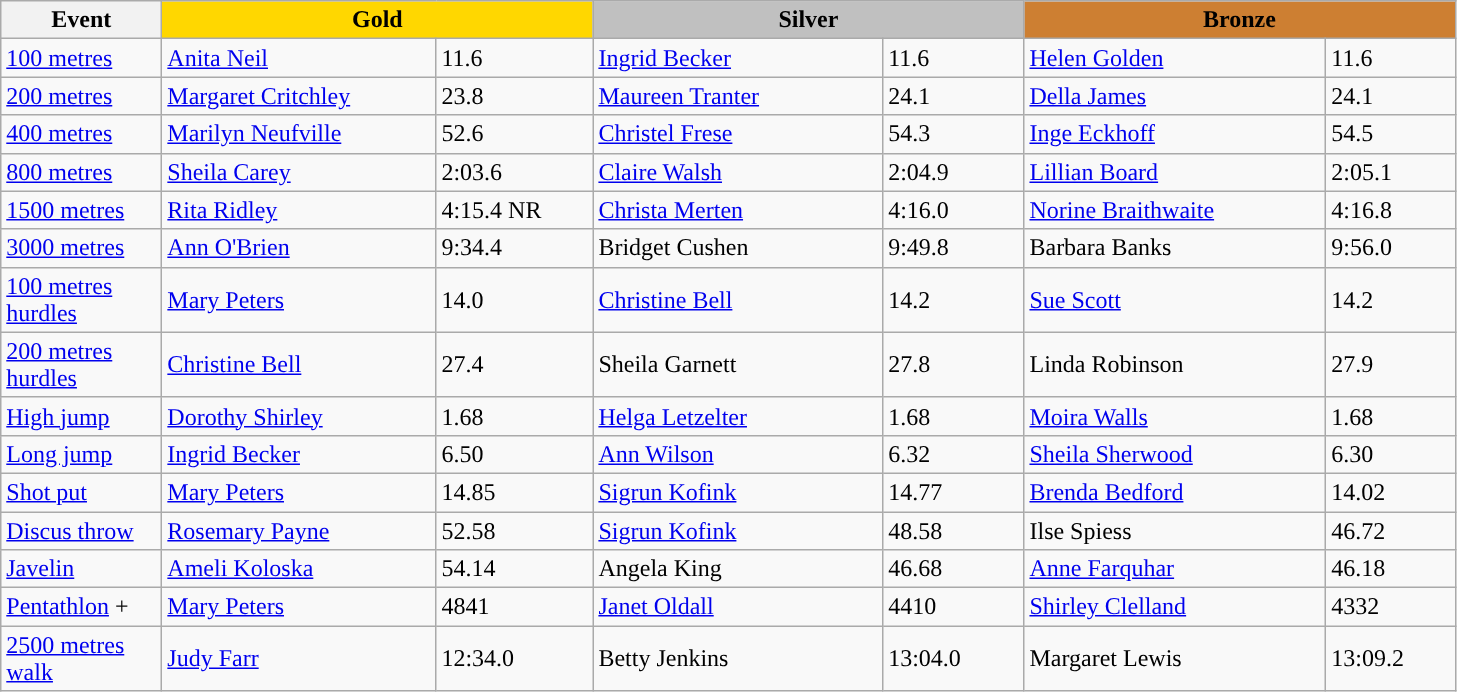<table class="wikitable" style="text-align:left">
<tr>
<th width=100>Event</th>
<th colspan="2" width="280" style="background:gold;">Gold</th>
<th colspan="2" width="280" style="background:silver;">Silver</th>
<th colspan="2" width="280" style="background:#CD7F32;">Bronze</th>
</tr>
<tr>
<td><a href='#'>100 metres</a></td>
<td><a href='#'>Anita Neil</a></td>
<td>11.6</td>
<td> <a href='#'>Ingrid Becker</a></td>
<td>11.6</td>
<td> <a href='#'>Helen Golden</a></td>
<td>11.6</td>
</tr>
<tr>
<td><a href='#'>200 metres</a></td>
<td><a href='#'>Margaret Critchley</a></td>
<td>23.8</td>
<td><a href='#'>Maureen Tranter</a></td>
<td>24.1</td>
<td><a href='#'>Della James</a></td>
<td>24.1</td>
</tr>
<tr>
<td><a href='#'>400 metres</a></td>
<td><a href='#'>Marilyn Neufville</a></td>
<td>52.6</td>
<td> <a href='#'>Christel Frese</a></td>
<td>54.3</td>
<td> <a href='#'>Inge Eckhoff</a></td>
<td>54.5</td>
</tr>
<tr>
<td><a href='#'>800 metres</a></td>
<td><a href='#'>Sheila Carey</a></td>
<td>2:03.6</td>
<td> <a href='#'>Claire Walsh</a></td>
<td>2:04.9</td>
<td><a href='#'>Lillian Board</a></td>
<td>2:05.1</td>
</tr>
<tr>
<td><a href='#'>1500 metres</a></td>
<td><a href='#'>Rita Ridley</a></td>
<td>4:15.4 NR</td>
<td> <a href='#'>Christa Merten</a></td>
<td>4:16.0</td>
<td><a href='#'>Norine Braithwaite</a></td>
<td>4:16.8</td>
</tr>
<tr>
<td><a href='#'>3000 metres</a></td>
<td> <a href='#'>Ann O'Brien</a></td>
<td>9:34.4</td>
<td>Bridget Cushen</td>
<td>9:49.8</td>
<td>Barbara Banks</td>
<td>9:56.0</td>
</tr>
<tr>
<td><a href='#'>100 metres hurdles</a></td>
<td><a href='#'>Mary Peters</a></td>
<td>14.0</td>
<td><a href='#'>Christine Bell</a></td>
<td>14.2</td>
<td><a href='#'>Sue Scott</a></td>
<td>14.2</td>
</tr>
<tr>
<td><a href='#'>200 metres hurdles</a></td>
<td><a href='#'>Christine Bell</a></td>
<td>27.4</td>
<td>Sheila Garnett</td>
<td>27.8</td>
<td>Linda Robinson</td>
<td>27.9</td>
</tr>
<tr>
<td><a href='#'>High jump</a></td>
<td><a href='#'>Dorothy Shirley</a></td>
<td>1.68</td>
<td> <a href='#'>Helga Letzelter</a></td>
<td>1.68</td>
<td> <a href='#'>Moira Walls</a></td>
<td>1.68</td>
</tr>
<tr>
<td><a href='#'>Long jump</a></td>
<td> <a href='#'>Ingrid Becker</a></td>
<td>6.50</td>
<td><a href='#'>Ann Wilson</a></td>
<td>6.32</td>
<td><a href='#'>Sheila Sherwood</a></td>
<td>6.30</td>
</tr>
<tr>
<td><a href='#'>Shot put</a></td>
<td><a href='#'>Mary Peters</a></td>
<td>14.85</td>
<td> <a href='#'>Sigrun Kofink</a></td>
<td>14.77</td>
<td><a href='#'>Brenda Bedford</a></td>
<td>14.02</td>
</tr>
<tr>
<td><a href='#'>Discus throw</a></td>
<td> <a href='#'>Rosemary Payne</a></td>
<td>52.58</td>
<td> <a href='#'>Sigrun Kofink</a></td>
<td>48.58</td>
<td> Ilse Spiess</td>
<td>46.72</td>
</tr>
<tr>
<td><a href='#'>Javelin</a></td>
<td> <a href='#'>Ameli Koloska</a></td>
<td>54.14</td>
<td>Angela King</td>
<td>46.68</td>
<td><a href='#'>Anne Farquhar</a></td>
<td>46.18</td>
</tr>
<tr>
<td><a href='#'>Pentathlon</a> +</td>
<td> <a href='#'>Mary Peters</a></td>
<td>4841</td>
<td><a href='#'>Janet Oldall</a></td>
<td>4410</td>
<td><a href='#'>Shirley Clelland</a></td>
<td>4332</td>
</tr>
<tr>
<td><a href='#'>2500 metres walk</a></td>
<td><a href='#'>Judy Farr</a></td>
<td>12:34.0</td>
<td>Betty Jenkins</td>
<td>13:04.0</td>
<td>Margaret Lewis</td>
<td>13:09.2</td>
</tr>
</table>
